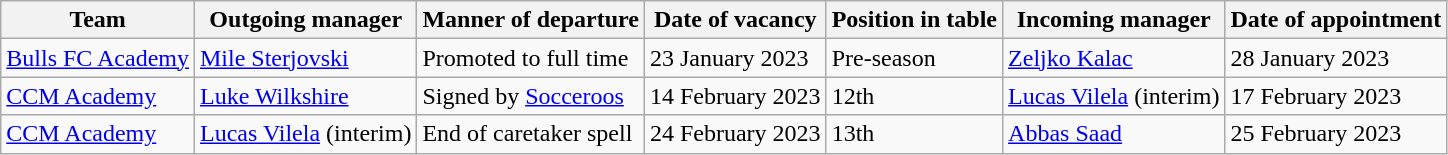<table class="wikitable">
<tr>
<th>Team</th>
<th>Outgoing manager</th>
<th>Manner of departure</th>
<th>Date of vacancy</th>
<th>Position in table</th>
<th>Incoming manager</th>
<th>Date of appointment</th>
</tr>
<tr>
<td><a href='#'>Bulls FC Academy</a></td>
<td> <a href='#'>Mile Sterjovski</a></td>
<td>Promoted to full time</td>
<td>23 January 2023</td>
<td>Pre-season</td>
<td> <a href='#'>Zeljko Kalac</a></td>
<td>28 January 2023</td>
</tr>
<tr>
<td><a href='#'>CCM Academy</a></td>
<td> <a href='#'>Luke Wilkshire</a></td>
<td>Signed by <a href='#'>Socceroos</a></td>
<td>14 February 2023</td>
<td>12th</td>
<td> <a href='#'>Lucas Vilela</a> (interim)</td>
<td>17 February 2023</td>
</tr>
<tr>
<td><a href='#'>CCM Academy</a></td>
<td> <a href='#'>Lucas Vilela</a> (interim)</td>
<td>End of caretaker spell</td>
<td>24 February 2023</td>
<td>13th</td>
<td> <a href='#'>Abbas Saad</a></td>
<td>25 February 2023</td>
</tr>
</table>
